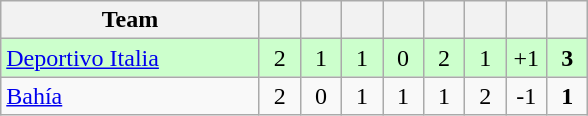<table class="wikitable" style="text-align: center;">
<tr>
<th width="165">Team</th>
<th width="20"></th>
<th width="20"></th>
<th width="20"></th>
<th width="20"></th>
<th width="20"></th>
<th width="20"></th>
<th width="20"></th>
<th width="20"></th>
</tr>
<tr bgcolor=ccffcc>
<td style="text-align:left;"> <a href='#'>Deportivo Italia</a></td>
<td>2</td>
<td>1</td>
<td>1</td>
<td>0</td>
<td>2</td>
<td>1</td>
<td>+1</td>
<td><strong>3</strong></td>
</tr>
<tr>
<td style="text-align:left;"> <a href='#'>Bahía</a></td>
<td>2</td>
<td>0</td>
<td>1</td>
<td>1</td>
<td>1</td>
<td>2</td>
<td>-1</td>
<td><strong>1</strong></td>
</tr>
</table>
